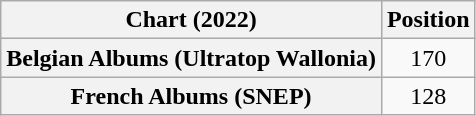<table class="wikitable sortable plainrowheaders" style="text-align:center">
<tr>
<th scope="col">Chart (2022)</th>
<th scope="col">Position</th>
</tr>
<tr>
<th scope="row">Belgian Albums (Ultratop Wallonia)</th>
<td>170</td>
</tr>
<tr>
<th scope="row">French Albums (SNEP)</th>
<td>128</td>
</tr>
</table>
